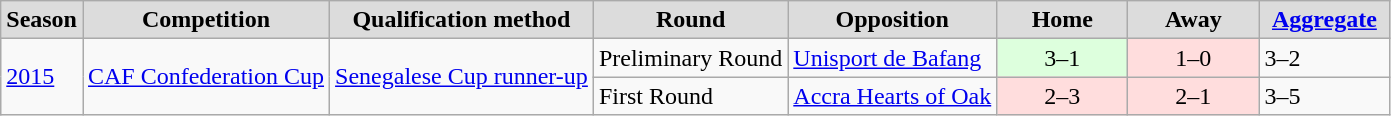<table class="sortable plainrowheaders wikitable">
<tr>
<th style="background:#DCDCDC">Season</th>
<th style="background:#DCDCDC">Competition</th>
<th style="background:#DCDCDC">Qualification method</th>
<th style="background:#DCDCDC">Round</th>
<th style="background:#DCDCDC">Opposition</th>
<th width="80" style="background:#DCDCDC">Home</th>
<th width="80" style="background:#DCDCDC">Away</th>
<th width="80" style="background:#DCDCDC"><a href='#'>Aggregate</a></th>
</tr>
<tr>
<td rowspan=2><a href='#'>2015</a></td>
<td rowspan=2><a href='#'>CAF Confederation Cup</a></td>
<td rowspan=2><a href='#'>Senegalese Cup runner-up</a></td>
<td align=left>Preliminary Round</td>
<td align=left> <a href='#'>Unisport de Bafang</a></td>
<td style="background:#dfd; text-align:center">3–1</td>
<td style="background:#fdd; text-align:center">1–0</td>
<td>3–2</td>
</tr>
<tr>
<td align=left>First Round</td>
<td align=left> <a href='#'>Accra Hearts of Oak</a></td>
<td style="background:#fdd; text-align:center">2–3</td>
<td style="background:#fdd; text-align:center">2–1</td>
<td>3–5</td>
</tr>
</table>
